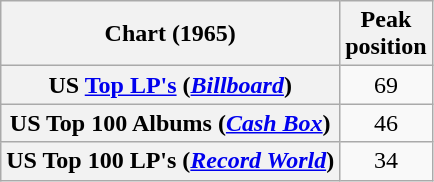<table class="wikitable sortable plainrowheaders" style="text-align:center">
<tr>
<th scope="col">Chart (1965)</th>
<th scope="col">Peak<br>position</th>
</tr>
<tr>
<th scope="row">US <a href='#'>Top LP's</a> (<em><a href='#'>Billboard</a></em>)</th>
<td>69</td>
</tr>
<tr>
<th scope="row">US Top 100 Albums (<em><a href='#'>Cash Box</a></em>)</th>
<td>46</td>
</tr>
<tr>
<th scope="row">US Top 100 LP's (<em><a href='#'>Record World</a></em>)</th>
<td>34</td>
</tr>
</table>
